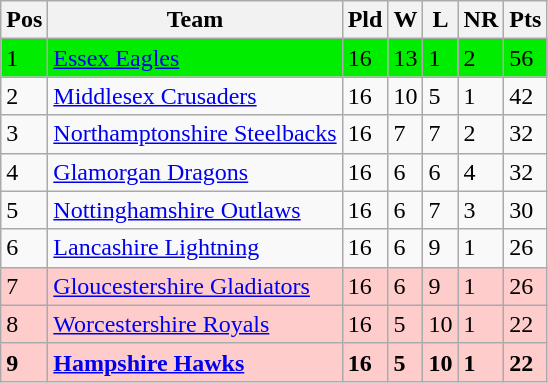<table class="wikitable">
<tr>
<th>Pos</th>
<th>Team</th>
<th>Pld</th>
<th>W</th>
<th>L</th>
<th>NR</th>
<th>Pts</th>
</tr>
<tr bgcolor="#00ed00">
<td>1</td>
<td><a href='#'>Essex Eagles</a></td>
<td>16</td>
<td>13</td>
<td>1</td>
<td>2</td>
<td>56</td>
</tr>
<tr>
<td>2</td>
<td><a href='#'>Middlesex Crusaders</a></td>
<td>16</td>
<td>10</td>
<td>5</td>
<td>1</td>
<td>42</td>
</tr>
<tr>
<td>3</td>
<td><a href='#'>Northamptonshire Steelbacks</a></td>
<td>16</td>
<td>7</td>
<td>7</td>
<td>2</td>
<td>32</td>
</tr>
<tr>
<td>4</td>
<td><a href='#'>Glamorgan Dragons</a></td>
<td>16</td>
<td>6</td>
<td>6</td>
<td>4</td>
<td>32</td>
</tr>
<tr>
<td>5</td>
<td><a href='#'>Nottinghamshire Outlaws</a></td>
<td>16</td>
<td>6</td>
<td>7</td>
<td>3</td>
<td>30</td>
</tr>
<tr>
<td>6</td>
<td><a href='#'>Lancashire Lightning</a></td>
<td>16</td>
<td>6</td>
<td>9</td>
<td>1</td>
<td>26</td>
</tr>
<tr bgcolor="#ffcccc">
<td>7</td>
<td><a href='#'>Gloucestershire Gladiators</a></td>
<td>16</td>
<td>6</td>
<td>9</td>
<td>1</td>
<td>26</td>
</tr>
<tr bgcolor="#ffcccc">
<td>8</td>
<td><a href='#'>Worcestershire Royals</a></td>
<td>16</td>
<td>5</td>
<td>10</td>
<td>1</td>
<td>22</td>
</tr>
<tr bgcolor="#ffcccc">
<td><strong>9</strong></td>
<td><strong><a href='#'>Hampshire Hawks</a></strong></td>
<td><strong>16</strong></td>
<td><strong>5</strong></td>
<td><strong>10</strong></td>
<td><strong>1</strong></td>
<td><strong>22</strong></td>
</tr>
</table>
